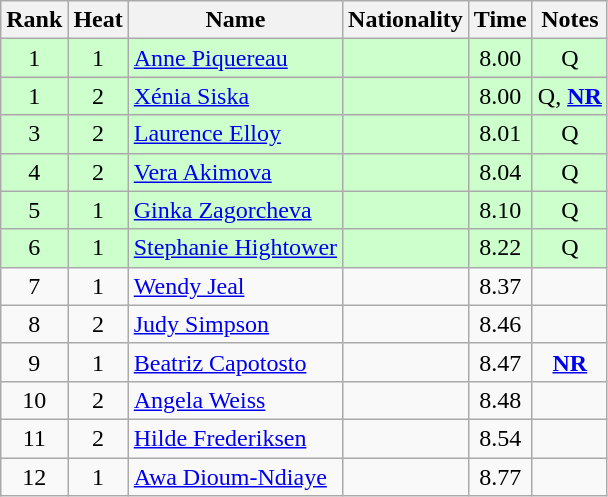<table class="wikitable sortable" style="text-align:center">
<tr>
<th>Rank</th>
<th>Heat</th>
<th>Name</th>
<th>Nationality</th>
<th>Time</th>
<th>Notes</th>
</tr>
<tr bgcolor=ccffcc>
<td>1</td>
<td>1</td>
<td align="left"><a href='#'>Anne Piquereau</a></td>
<td align=left></td>
<td>8.00</td>
<td>Q</td>
</tr>
<tr bgcolor=ccffcc>
<td>1</td>
<td>2</td>
<td align="left"><a href='#'>Xénia Siska</a></td>
<td align=left></td>
<td>8.00</td>
<td>Q, <strong><a href='#'>NR</a></strong></td>
</tr>
<tr bgcolor=ccffcc>
<td>3</td>
<td>2</td>
<td align="left"><a href='#'>Laurence Elloy</a></td>
<td align=left></td>
<td>8.01</td>
<td>Q</td>
</tr>
<tr bgcolor=ccffcc>
<td>4</td>
<td>2</td>
<td align="left"><a href='#'>Vera Akimova</a></td>
<td align=left></td>
<td>8.04</td>
<td>Q</td>
</tr>
<tr bgcolor=ccffcc>
<td>5</td>
<td>1</td>
<td align="left"><a href='#'>Ginka Zagorcheva</a></td>
<td align=left></td>
<td>8.10</td>
<td>Q</td>
</tr>
<tr bgcolor=ccffcc>
<td>6</td>
<td>1</td>
<td align="left"><a href='#'>Stephanie Hightower</a></td>
<td align=left></td>
<td>8.22</td>
<td>Q</td>
</tr>
<tr>
<td>7</td>
<td>1</td>
<td align="left"><a href='#'>Wendy Jeal</a></td>
<td align=left></td>
<td>8.37</td>
<td></td>
</tr>
<tr>
<td>8</td>
<td>2</td>
<td align="left"><a href='#'>Judy Simpson</a></td>
<td align=left></td>
<td>8.46</td>
<td></td>
</tr>
<tr>
<td>9</td>
<td>1</td>
<td align="left"><a href='#'>Beatriz Capotosto</a></td>
<td align=left></td>
<td>8.47</td>
<td><strong><a href='#'>NR</a></strong></td>
</tr>
<tr>
<td>10</td>
<td>2</td>
<td align="left"><a href='#'>Angela Weiss</a></td>
<td align=left></td>
<td>8.48</td>
<td></td>
</tr>
<tr>
<td>11</td>
<td>2</td>
<td align="left"><a href='#'>Hilde Frederiksen</a></td>
<td align=left></td>
<td>8.54</td>
<td></td>
</tr>
<tr>
<td>12</td>
<td>1</td>
<td align="left"><a href='#'>Awa Dioum-Ndiaye</a></td>
<td align=left></td>
<td>8.77</td>
<td></td>
</tr>
</table>
